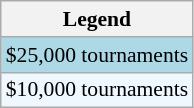<table class="wikitable" style="font-size:90%;">
<tr>
<th>Legend</th>
</tr>
<tr bgcolor="lightblue">
<td>$25,000 tournaments</td>
</tr>
<tr bgcolor="#f0f8ff">
<td>$10,000 tournaments</td>
</tr>
</table>
